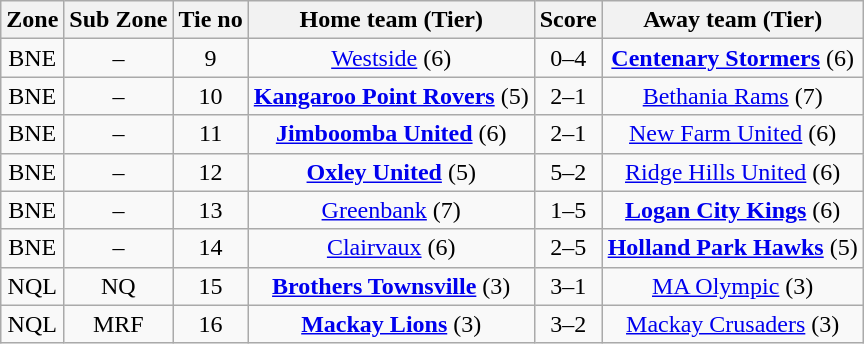<table class="wikitable" style="text-align:center">
<tr>
<th>Zone</th>
<th>Sub Zone</th>
<th>Tie no</th>
<th>Home team (Tier)</th>
<th>Score</th>
<th>Away team (Tier)</th>
</tr>
<tr>
<td>BNE</td>
<td>–</td>
<td>9</td>
<td><a href='#'>Westside</a> (6)</td>
<td>0–4</td>
<td><strong><a href='#'>Centenary Stormers</a></strong> (6)</td>
</tr>
<tr>
<td>BNE</td>
<td>–</td>
<td>10</td>
<td><strong><a href='#'>Kangaroo Point Rovers</a></strong> (5)</td>
<td>2–1</td>
<td><a href='#'>Bethania Rams</a> (7)</td>
</tr>
<tr>
<td>BNE</td>
<td>–</td>
<td>11</td>
<td><strong><a href='#'>Jimboomba United</a></strong> (6)</td>
<td>2–1</td>
<td><a href='#'>New Farm United</a> (6)</td>
</tr>
<tr>
<td>BNE</td>
<td>–</td>
<td>12</td>
<td><strong><a href='#'>Oxley United</a></strong> (5)</td>
<td>5–2</td>
<td><a href='#'>Ridge Hills United</a> (6)</td>
</tr>
<tr>
<td>BNE</td>
<td>–</td>
<td>13</td>
<td><a href='#'>Greenbank</a> (7)</td>
<td>1–5</td>
<td><strong><a href='#'>Logan City Kings</a></strong> (6)</td>
</tr>
<tr>
<td>BNE</td>
<td>–</td>
<td>14</td>
<td><a href='#'>Clairvaux</a> (6)</td>
<td>2–5</td>
<td><strong><a href='#'>Holland Park Hawks</a></strong> (5)</td>
</tr>
<tr>
<td>NQL</td>
<td>NQ</td>
<td>15</td>
<td><strong><a href='#'>Brothers Townsville</a></strong> (3)</td>
<td>3–1</td>
<td><a href='#'>MA Olympic</a> (3)</td>
</tr>
<tr>
<td>NQL</td>
<td>MRF</td>
<td>16</td>
<td><strong><a href='#'>Mackay Lions</a></strong> (3)</td>
<td>3–2</td>
<td><a href='#'>Mackay Crusaders</a> (3)</td>
</tr>
</table>
